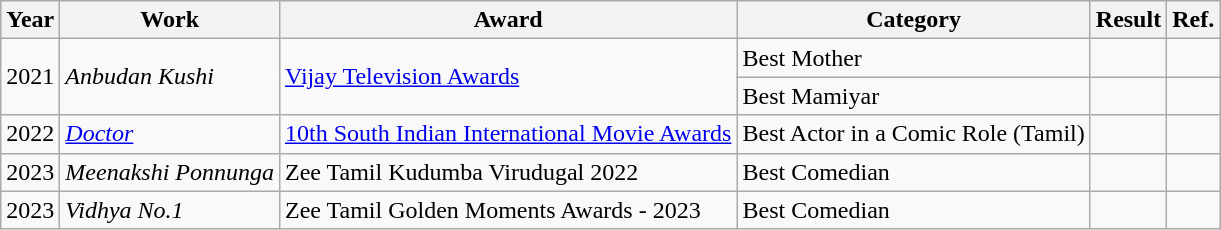<table class="wikitable">
<tr>
<th scope="col">Year</th>
<th scope="col">Work</th>
<th scope="col">Award</th>
<th scope="col">Category</th>
<th scope="col">Result</th>
<th scope="col">Ref.</th>
</tr>
<tr>
<td rowspan="2">2021</td>
<td rowspan="2"><em>Anbudan Kushi</em></td>
<td rowspan="2"><a href='#'>Vijay Television Awards</a></td>
<td>Best Mother</td>
<td></td>
<td></td>
</tr>
<tr>
<td>Best Mamiyar</td>
<td></td>
<td></td>
</tr>
<tr>
<td rowspan="1">2022</td>
<td rowspan="1"><em><a href='#'>Doctor</a></em></td>
<td rowspan="1"><a href='#'>10th South Indian International Movie Awards</a></td>
<td>Best Actor in a Comic Role (Tamil)</td>
<td></td>
<td></td>
</tr>
<tr>
<td>2023</td>
<td><em>Meenakshi Ponnunga</em></td>
<td>Zee Tamil Kudumba Virudugal 2022</td>
<td>Best Comedian</td>
<td></td>
<td></td>
</tr>
<tr>
<td>2023</td>
<td><em>Vidhya No.1</em></td>
<td>Zee Tamil Golden Moments Awards - 2023</td>
<td>Best Comedian</td>
<td></td>
<td></td>
</tr>
</table>
